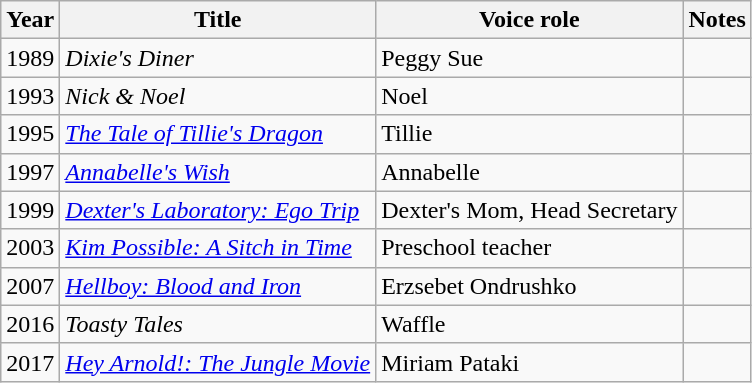<table class="wikitable sortable">
<tr>
<th>Year</th>
<th>Title</th>
<th>Voice role</th>
<th>Notes</th>
</tr>
<tr>
<td>1989</td>
<td><em>Dixie's Diner</em></td>
<td>Peggy Sue</td>
<td></td>
</tr>
<tr>
<td>1993</td>
<td><em>Nick & Noel</em></td>
<td>Noel</td>
<td></td>
</tr>
<tr>
<td>1995</td>
<td><em><a href='#'>The Tale of Tillie's Dragon</a></em></td>
<td>Tillie</td>
<td></td>
</tr>
<tr>
<td>1997</td>
<td><em><a href='#'>Annabelle's Wish</a></em></td>
<td>Annabelle</td>
<td></td>
</tr>
<tr>
<td>1999</td>
<td><em><a href='#'>Dexter's Laboratory: Ego Trip</a></em></td>
<td>Dexter's Mom, Head Secretary</td>
<td></td>
</tr>
<tr>
<td>2003</td>
<td><em><a href='#'>Kim Possible: A Sitch in Time</a></em></td>
<td>Preschool teacher</td>
<td></td>
</tr>
<tr>
<td>2007</td>
<td><em><a href='#'>Hellboy: Blood and Iron</a></em></td>
<td>Erzsebet Ondrushko</td>
<td></td>
</tr>
<tr>
<td>2016</td>
<td><em>Toasty Tales</em></td>
<td>Waffle</td>
<td></td>
</tr>
<tr>
<td>2017</td>
<td><em><a href='#'>Hey Arnold!: The Jungle Movie</a></em></td>
<td>Miriam Pataki</td>
<td></td>
</tr>
</table>
